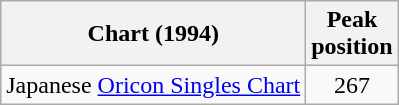<table class="wikitable">
<tr>
<th>Chart (1994)</th>
<th>Peak<br>position</th>
</tr>
<tr>
<td>Japanese <a href='#'>Oricon Singles Chart</a></td>
<td align="center">267</td>
</tr>
</table>
